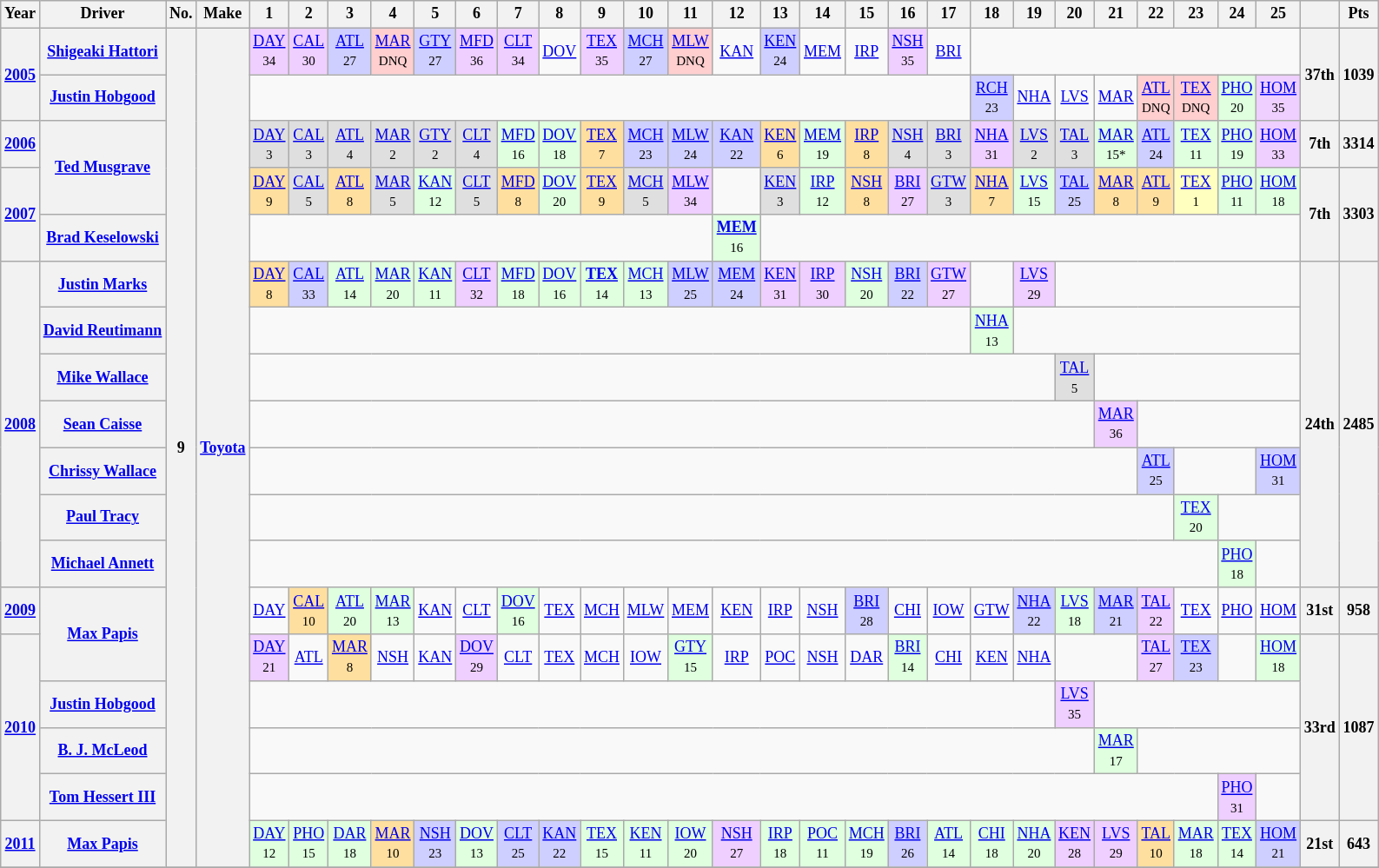<table class="wikitable" style="text-align:center; font-size:75%">
<tr>
<th>Year</th>
<th>Driver</th>
<th>No.</th>
<th>Make</th>
<th>1</th>
<th>2</th>
<th>3</th>
<th>4</th>
<th>5</th>
<th>6</th>
<th>7</th>
<th>8</th>
<th>9</th>
<th>10</th>
<th>11</th>
<th>12</th>
<th>13</th>
<th>14</th>
<th>15</th>
<th>16</th>
<th>17</th>
<th>18</th>
<th>19</th>
<th>20</th>
<th>21</th>
<th>22</th>
<th>23</th>
<th>24</th>
<th>25</th>
<th></th>
<th>Pts</th>
</tr>
<tr>
<th rowspan=2><a href='#'>2005</a></th>
<th><a href='#'>Shigeaki Hattori</a></th>
<th rowspan=18>9</th>
<th rowspan=18><a href='#'>Toyota</a></th>
<td style="background:#EFCFFF;"><a href='#'>DAY</a><br><small>34</small></td>
<td style="background:#EFCFFF;"><a href='#'>CAL</a><br><small>30</small></td>
<td style="background:#CFCFFF;"><a href='#'>ATL</a><br><small>27</small></td>
<td style="background:#FFCFCF;"><a href='#'>MAR</a><br><small>DNQ</small></td>
<td style="background:#CFCFFF;"><a href='#'>GTY</a><br><small>27</small></td>
<td style="background:#EFCFFF;"><a href='#'>MFD</a><br><small>36</small></td>
<td style="background:#EFCFFF;"><a href='#'>CLT</a><br><small>34</small></td>
<td><a href='#'>DOV</a></td>
<td style="background:#EFCFFF;"><a href='#'>TEX</a><br><small>35</small></td>
<td style="background:#CFCFFF;"><a href='#'>MCH</a><br><small>27</small></td>
<td style="background:#FFCFCF;"><a href='#'>MLW</a><br><small>DNQ</small></td>
<td><a href='#'>KAN</a></td>
<td style="background:#CFCFFF;"><a href='#'>KEN</a><br><small>24</small></td>
<td><a href='#'>MEM</a></td>
<td><a href='#'>IRP</a></td>
<td style="background:#EFCFFF;"><a href='#'>NSH</a><br><small>35</small></td>
<td><a href='#'>BRI</a></td>
<td colspan=8></td>
<th rowspan=2>37th</th>
<th rowspan=2>1039</th>
</tr>
<tr>
<th><a href='#'>Justin Hobgood</a></th>
<td colspan=17></td>
<td style="background:#CFCFFF;"><a href='#'>RCH</a><br><small>23</small></td>
<td><a href='#'>NHA</a></td>
<td><a href='#'>LVS</a></td>
<td><a href='#'>MAR</a></td>
<td style="background:#FFCFCF;"><a href='#'>ATL</a><br><small>DNQ</small></td>
<td style="background:#FFCFCF;"><a href='#'>TEX</a><br><small>DNQ</small></td>
<td style="background:#DFFFDF;"><a href='#'>PHO</a><br><small>20</small></td>
<td style="background:#EFCFFF;"><a href='#'>HOM</a><br><small>35</small></td>
</tr>
<tr>
<th><a href='#'>2006</a></th>
<th rowspan=2><a href='#'>Ted Musgrave</a></th>
<td style="background:#DFDFDF;"><a href='#'>DAY</a><br><small>3</small></td>
<td style="background:#DFDFDF;"><a href='#'>CAL</a><br><small>3</small></td>
<td style="background:#DFDFDF;"><a href='#'>ATL</a><br><small>4</small></td>
<td style="background:#DFDFDF;"><a href='#'>MAR</a><br><small>2</small></td>
<td style="background:#DFDFDF;"><a href='#'>GTY</a><br><small>2</small></td>
<td style="background:#DFDFDF;"><a href='#'>CLT</a><br><small>4</small></td>
<td style="background:#DFFFDF;"><a href='#'>MFD</a><br><small>16</small></td>
<td style="background:#DFFFDF;"><a href='#'>DOV</a><br><small>18</small></td>
<td style="background:#FFDF9F;"><a href='#'>TEX</a><br><small>7</small></td>
<td style="background:#CFCFFF;"><a href='#'>MCH</a><br><small>23</small></td>
<td style="background:#CFCFFF;"><a href='#'>MLW</a><br><small>24</small></td>
<td style="background:#CFCFFF;"><a href='#'>KAN</a><br><small>22</small></td>
<td style="background:#FFDF9F;"><a href='#'>KEN</a><br><small>6</small></td>
<td style="background:#DFFFDF;"><a href='#'>MEM</a><br><small>19</small></td>
<td style="background:#FFDF9F;"><a href='#'>IRP</a><br><small>8</small></td>
<td style="background:#DFDFDF;"><a href='#'>NSH</a><br><small>4</small></td>
<td style="background:#DFDFDF;"><a href='#'>BRI</a><br><small>3</small></td>
<td style="background:#EFCFFF;"><a href='#'>NHA</a><br><small>31</small></td>
<td style="background:#DFDFDF;"><a href='#'>LVS</a><br><small>2</small></td>
<td style="background:#DFDFDF;"><a href='#'>TAL</a><br><small>3</small></td>
<td style="background:#DFFFDF;"><a href='#'>MAR</a><br><small>15*</small></td>
<td style="background:#CFCFFF;"><a href='#'>ATL</a><br><small>24</small></td>
<td style="background:#DFFFDF;"><a href='#'>TEX</a><br><small>11</small></td>
<td style="background:#DFFFDF;"><a href='#'>PHO</a><br><small>19</small></td>
<td style="background:#EFCFFF;"><a href='#'>HOM</a><br><small>33</small></td>
<th>7th</th>
<th>3314</th>
</tr>
<tr>
<th rowspan=2><a href='#'>2007</a></th>
<td style="background:#FFDF9F;"><a href='#'>DAY</a><br><small>9</small></td>
<td style="background:#DFDFDF;"><a href='#'>CAL</a><br><small>5</small></td>
<td style="background:#FFDF9F;"><a href='#'>ATL</a><br><small>8</small></td>
<td style="background:#DFDFDF;"><a href='#'>MAR</a><br><small>5</small></td>
<td style="background:#DFFFDF;"><a href='#'>KAN</a><br><small>12</small></td>
<td style="background:#DFDFDF;"><a href='#'>CLT</a><br><small>5</small></td>
<td style="background:#FFDF9F;"><a href='#'>MFD</a><br><small>8</small></td>
<td style="background:#DFFFDF;"><a href='#'>DOV</a><br><small>20</small></td>
<td style="background:#FFDF9F;"><a href='#'>TEX</a><br><small>9</small></td>
<td style="background:#DFDFDF;"><a href='#'>MCH</a><br><small>5</small></td>
<td style="background:#EFCFFF;"><a href='#'>MLW</a><br><small>34</small></td>
<td></td>
<td style="background:#DFDFDF;"><a href='#'>KEN</a><br><small>3</small></td>
<td style="background:#DFFFDF;"><a href='#'>IRP</a><br><small>12</small></td>
<td style="background:#FFDF9F;"><a href='#'>NSH</a><br><small>8</small></td>
<td style="background:#EFCFFF;"><a href='#'>BRI</a><br><small>27</small></td>
<td style="background:#DFDFDF;"><a href='#'>GTW</a><br><small>3</small></td>
<td style="background:#FFDF9F;"><a href='#'>NHA</a><br><small>7</small></td>
<td style="background:#DFFFDF;"><a href='#'>LVS</a><br><small>15</small></td>
<td style="background:#CFCFFF;"><a href='#'>TAL</a><br><small>25</small></td>
<td style="background:#FFDF9F;"><a href='#'>MAR</a><br><small>8</small></td>
<td style="background:#FFDF9F;"><a href='#'>ATL</a><br><small>9</small></td>
<td style="background:#FFFFBF;"><a href='#'>TEX</a><br><small>1</small></td>
<td style="background:#DFFFDF;"><a href='#'>PHO</a><br><small>11</small></td>
<td style="background:#DFFFDF;"><a href='#'>HOM</a><br><small>18</small></td>
<th rowspan=2>7th</th>
<th rowspan=2>3303</th>
</tr>
<tr>
<th><a href='#'>Brad Keselowski</a></th>
<td colspan=11></td>
<td style="background:#DFFFDF;"><strong><a href='#'>MEM</a></strong><br><small>16</small></td>
<td colspan=13></td>
</tr>
<tr>
<th rowspan=7><a href='#'>2008</a></th>
<th><a href='#'>Justin Marks</a></th>
<td style="background:#FFDF9F;"><a href='#'>DAY</a><br><small>8</small></td>
<td style="background:#CFCFFF;"><a href='#'>CAL</a><br><small>33</small></td>
<td style="background:#DFFFDF;"><a href='#'>ATL</a><br><small>14</small></td>
<td style="background:#DFFFDF;"><a href='#'>MAR</a><br><small>20</small></td>
<td style="background:#DFFFDF;"><a href='#'>KAN</a><br><small>11</small></td>
<td style="background:#EFCFFF;"><a href='#'>CLT</a><br><small>32</small></td>
<td style="background:#DFFFDF;"><a href='#'>MFD</a><br><small>18</small></td>
<td style="background:#DFFFDF;"><a href='#'>DOV</a><br><small>16</small></td>
<td style="background:#DFFFDF;"><strong><a href='#'>TEX</a></strong><br><small>14</small></td>
<td style="background:#DFFFDF;"><a href='#'>MCH</a><br><small>13</small></td>
<td style="background:#CFCFFF;"><a href='#'>MLW</a><br><small>25</small></td>
<td style="background:#CFCFFF;"><a href='#'>MEM</a><br><small>24</small></td>
<td style="background:#EFCFFF;"><a href='#'>KEN</a><br><small>31</small></td>
<td style="background:#EFCFFF;"><a href='#'>IRP</a><br><small>30</small></td>
<td style="background:#DFFFDF;"><a href='#'>NSH</a><br><small>20</small></td>
<td style="background:#CFCFFF;"><a href='#'>BRI</a><br><small>22</small></td>
<td style="background:#EFCFFF;"><a href='#'>GTW</a><br><small>27</small></td>
<td></td>
<td style="background:#EFCFFF;"><a href='#'>LVS</a><br><small>29</small></td>
<td colspan=6></td>
<th rowspan=7>24th</th>
<th rowspan=7>2485</th>
</tr>
<tr>
<th><a href='#'>David Reutimann</a></th>
<td colspan=17></td>
<td style="background:#DFFFDF;"><a href='#'>NHA</a><br><small>13</small></td>
<td colspan=7></td>
</tr>
<tr>
<th><a href='#'>Mike Wallace</a></th>
<td colspan=19></td>
<td style="background:#DFDFDF;"><a href='#'>TAL</a><br><small>5</small></td>
<td colspan=5></td>
</tr>
<tr>
<th><a href='#'>Sean Caisse</a></th>
<td colspan=20></td>
<td style="background:#EFCFFF;"><a href='#'>MAR</a><br><small>36</small></td>
<td colspan=4></td>
</tr>
<tr>
<th><a href='#'>Chrissy Wallace</a></th>
<td colspan=21></td>
<td style="background:#CFCFFF;"><a href='#'>ATL</a><br><small>25</small></td>
<td colspan=2></td>
<td style="background:#CFCFFF;"><a href='#'>HOM</a><br><small>31</small></td>
</tr>
<tr>
<th><a href='#'>Paul Tracy</a></th>
<td colspan=22></td>
<td style="background:#DFFFDF;"><a href='#'>TEX</a><br><small>20</small></td>
<td colspan=2></td>
</tr>
<tr>
<th><a href='#'>Michael Annett</a></th>
<td colspan=23></td>
<td style="background:#DFFFDF;"><a href='#'>PHO</a><br><small>18</small></td>
<td></td>
</tr>
<tr>
<th><a href='#'>2009</a></th>
<th rowspan=2><a href='#'>Max Papis</a></th>
<td><a href='#'>DAY</a></td>
<td style="background:#FFDF9F;"><a href='#'>CAL</a><br><small>10</small></td>
<td style="background:#DFFFDF;"><a href='#'>ATL</a><br><small>20</small></td>
<td style="background:#DFFFDF;"><a href='#'>MAR</a><br><small>13</small></td>
<td><a href='#'>KAN</a></td>
<td><a href='#'>CLT</a></td>
<td style="background:#DFFFDF;"><a href='#'>DOV</a><br><small>16</small></td>
<td><a href='#'>TEX</a></td>
<td><a href='#'>MCH</a></td>
<td><a href='#'>MLW</a></td>
<td><a href='#'>MEM</a></td>
<td><a href='#'>KEN</a></td>
<td><a href='#'>IRP</a></td>
<td><a href='#'>NSH</a></td>
<td style="background:#CFCFFF;"><a href='#'>BRI</a><br><small>28</small></td>
<td><a href='#'>CHI</a></td>
<td><a href='#'>IOW</a></td>
<td><a href='#'>GTW</a></td>
<td style="background:#CFCFFF;"><a href='#'>NHA</a><br><small>22</small></td>
<td style="background:#DFFFDF;"><a href='#'>LVS</a><br><small>18</small></td>
<td style="background:#CFCFFF;"><a href='#'>MAR</a><br><small>21</small></td>
<td style="background:#EFCFFF;"><a href='#'>TAL</a><br><small>22</small></td>
<td><a href='#'>TEX</a></td>
<td><a href='#'>PHO</a></td>
<td><a href='#'>HOM</a></td>
<th>31st</th>
<th>958</th>
</tr>
<tr>
<th rowspan=4><a href='#'>2010</a></th>
<td style="background:#EFCFFF;"><a href='#'>DAY</a><br><small>21</small></td>
<td><a href='#'>ATL</a></td>
<td style="background:#FFDF9F;"><a href='#'>MAR</a><br><small>8</small></td>
<td><a href='#'>NSH</a></td>
<td><a href='#'>KAN</a></td>
<td style="background:#EFCFFF;"><a href='#'>DOV</a><br><small>29</small></td>
<td><a href='#'>CLT</a></td>
<td><a href='#'>TEX</a></td>
<td><a href='#'>MCH</a></td>
<td><a href='#'>IOW</a></td>
<td style="background:#DFFFDF;"><a href='#'>GTY</a><br><small>15</small></td>
<td><a href='#'>IRP</a></td>
<td><a href='#'>POC</a></td>
<td><a href='#'>NSH</a></td>
<td><a href='#'>DAR</a></td>
<td style="background:#DFFFDF;"><a href='#'>BRI</a><br><small>14</small></td>
<td><a href='#'>CHI</a></td>
<td><a href='#'>KEN</a></td>
<td><a href='#'>NHA</a></td>
<td colspan=2></td>
<td style="background:#EFCFFF;"><a href='#'>TAL</a><br><small>27</small></td>
<td style="background:#CFCFFF;"><a href='#'>TEX</a><br><small>23</small></td>
<td></td>
<td style="background:#DFFFDF;"><a href='#'>HOM</a><br><small>18</small></td>
<th rowspan=4>33rd</th>
<th rowspan=4>1087</th>
</tr>
<tr>
<th><a href='#'>Justin Hobgood</a></th>
<td colspan=19></td>
<td style="background:#EFCFFF;"><a href='#'>LVS</a><br><small>35</small></td>
<td colspan=5></td>
</tr>
<tr>
<th><a href='#'>B. J. McLeod</a></th>
<td colspan=20></td>
<td style="background:#DFFFDF;"><a href='#'>MAR</a><br><small>17</small></td>
<td colspan=4></td>
</tr>
<tr>
<th><a href='#'>Tom Hessert III</a></th>
<td colspan=23></td>
<td style="background:#EFCFFF;"><a href='#'>PHO</a><br><small>31</small></td>
<td></td>
</tr>
<tr>
<th><a href='#'>2011</a></th>
<th><a href='#'>Max Papis</a></th>
<td style="background:#DFFFDF;"><a href='#'>DAY</a><br><small>12</small></td>
<td style="background:#DFFFDF;"><a href='#'>PHO</a><br><small>15</small></td>
<td style="background:#DFFFDF;"><a href='#'>DAR</a><br><small>18</small></td>
<td style="background:#FFDF9F;"><a href='#'>MAR</a><br><small>10</small></td>
<td style="background:#CFCFFF;"><a href='#'>NSH</a><br><small>23</small></td>
<td style="background:#DFFFDF;"><a href='#'>DOV</a><br><small>13</small></td>
<td style="background:#CFCFFF;"><a href='#'>CLT</a><br><small>25</small></td>
<td style="background:#CFCFFF;"><a href='#'>KAN</a><br><small>22</small></td>
<td style="background:#DFFFDF;"><a href='#'>TEX</a><br><small>15</small></td>
<td style="background:#DFFFDF;"><a href='#'>KEN</a><br><small>11</small></td>
<td style="background:#DFFFDF;"><a href='#'>IOW</a><br><small>20</small></td>
<td style="background:#EFCFFF;"><a href='#'>NSH</a><br><small>27</small></td>
<td style="background:#DFFFDF;"><a href='#'>IRP</a><br><small>18</small></td>
<td style="background:#DFFFDF;"><a href='#'>POC</a><br><small>11</small></td>
<td style="background:#DFFFDF;"><a href='#'>MCH</a><br><small>19</small></td>
<td style="background:#CFCFFF;"><a href='#'>BRI</a><br><small>26</small></td>
<td style="background:#DFFFDF;"><a href='#'>ATL</a><br><small>14</small></td>
<td style="background:#DFFFDF;"><a href='#'>CHI</a><br><small>18</small></td>
<td style="background:#DFFFDF;"><a href='#'>NHA</a><br><small>20</small></td>
<td style="background:#EFCFFF;"><a href='#'>KEN</a><br><small>28</small></td>
<td style="background:#EFCFFF;"><a href='#'>LVS</a><br><small>29</small></td>
<td style="background:#FFDF9F;"><a href='#'>TAL</a><br><small>10</small></td>
<td style="background:#DFFFDF;"><a href='#'>MAR</a><br><small>18</small></td>
<td style="background:#DFFFDF;"><a href='#'>TEX</a><br><small>14</small></td>
<td style="background:#CFCFFF;"><a href='#'>HOM</a><br><small>21</small></td>
<th>21st</th>
<th>643</th>
</tr>
<tr>
</tr>
</table>
